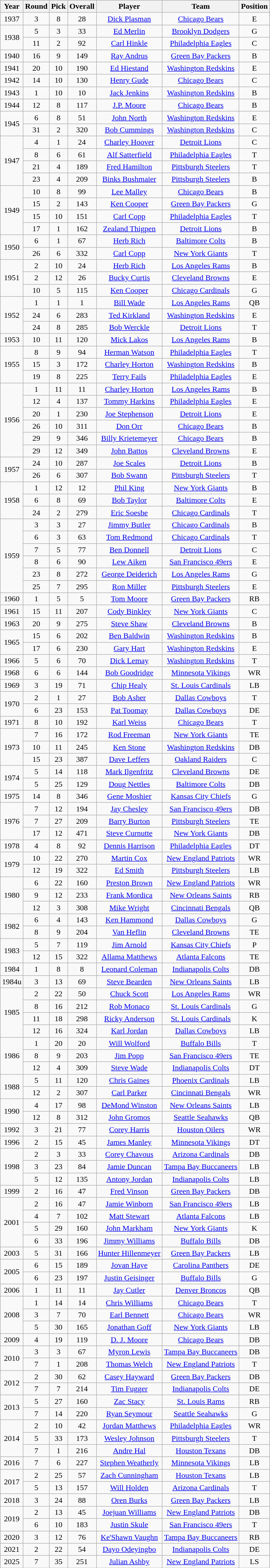<table class="wikitable sortable" style="text-align: center;">
<tr>
<th>Year</th>
<th>Round</th>
<th>Pick</th>
<th>Overall</th>
<th>Player</th>
<th>Team</th>
<th>Position</th>
</tr>
<tr>
<td>1937</td>
<td>3</td>
<td>8</td>
<td>28</td>
<td><a href='#'>Dick Plasman</a></td>
<td><a href='#'>Chicago Bears</a></td>
<td>E</td>
</tr>
<tr>
<td rowspan="2">1938</td>
<td>5</td>
<td>3</td>
<td>33</td>
<td><a href='#'>Ed Merlin</a></td>
<td><a href='#'>Brooklyn Dodgers</a></td>
<td>G</td>
</tr>
<tr>
<td>11</td>
<td>2</td>
<td>92</td>
<td><a href='#'>Carl Hinkle</a></td>
<td><a href='#'>Philadelphia Eagles</a></td>
<td>C</td>
</tr>
<tr>
<td>1940</td>
<td>16</td>
<td>9</td>
<td>149</td>
<td><a href='#'>Ray Andrus</a></td>
<td><a href='#'>Green Bay Packers</a></td>
<td>B</td>
</tr>
<tr>
<td>1941</td>
<td>20</td>
<td>10</td>
<td>190</td>
<td><a href='#'>Ed Hiestand</a></td>
<td><a href='#'>Washington Redskins</a></td>
<td>E</td>
</tr>
<tr>
<td>1942</td>
<td>14</td>
<td>10</td>
<td>130</td>
<td><a href='#'>Henry Gude</a></td>
<td><a href='#'>Chicago Bears</a></td>
<td>C</td>
</tr>
<tr>
<td>1943</td>
<td>1</td>
<td>10</td>
<td>10</td>
<td><a href='#'>Jack Jenkins</a></td>
<td><a href='#'>Washington Redskins</a></td>
<td>B</td>
</tr>
<tr>
<td>1944</td>
<td>12</td>
<td>8</td>
<td>117</td>
<td><a href='#'>J.P. Moore</a></td>
<td><a href='#'>Chicago Bears</a></td>
<td>B</td>
</tr>
<tr>
<td rowspan="2">1945</td>
<td>6</td>
<td>8</td>
<td>51</td>
<td><a href='#'>John North</a></td>
<td><a href='#'>Washington Redskins</a></td>
<td>E</td>
</tr>
<tr>
<td>31</td>
<td>2</td>
<td>320</td>
<td><a href='#'>Bob Cummings</a></td>
<td><a href='#'>Washington Redskins</a></td>
<td>C</td>
</tr>
<tr>
<td rowspan="4">1947</td>
<td>4</td>
<td>1</td>
<td>24</td>
<td><a href='#'>Charley Hoover</a></td>
<td><a href='#'>Detroit Lions</a></td>
<td>C</td>
</tr>
<tr>
<td>8</td>
<td>6</td>
<td>61</td>
<td><a href='#'>Alf Satterfield</a></td>
<td><a href='#'>Philadelphia Eagles</a></td>
<td>T</td>
</tr>
<tr>
<td>21</td>
<td>4</td>
<td>189</td>
<td><a href='#'>Fred Hamilton</a></td>
<td><a href='#'>Pittsburgh Steelers</a></td>
<td>T</td>
</tr>
<tr>
<td>23</td>
<td>4</td>
<td>209</td>
<td><a href='#'>Binks Bushmaier</a></td>
<td><a href='#'>Pittsburgh Steelers</a></td>
<td>B</td>
</tr>
<tr>
<td rowspan="4">1949</td>
<td>10</td>
<td>8</td>
<td>99</td>
<td><a href='#'>Lee Malley</a></td>
<td><a href='#'>Chicago Bears</a></td>
<td>B</td>
</tr>
<tr>
<td>15</td>
<td>2</td>
<td>143</td>
<td><a href='#'>Ken Cooper</a></td>
<td><a href='#'>Green Bay Packers</a></td>
<td>G</td>
</tr>
<tr>
<td>15</td>
<td>10</td>
<td>151</td>
<td><a href='#'>Carl Copp</a></td>
<td><a href='#'>Philadelphia Eagles</a></td>
<td>T</td>
</tr>
<tr>
<td>17</td>
<td>1</td>
<td>162</td>
<td><a href='#'>Zealand Thigpen</a></td>
<td><a href='#'>Detroit Lions</a></td>
<td>B</td>
</tr>
<tr>
<td rowspan="2">1950</td>
<td>6</td>
<td>1</td>
<td>67</td>
<td><a href='#'>Herb Rich</a></td>
<td><a href='#'>Baltimore Colts</a></td>
<td>B</td>
</tr>
<tr>
<td>26</td>
<td>6</td>
<td>332</td>
<td><a href='#'>Carl Copp</a></td>
<td><a href='#'>New York Giants</a></td>
<td>T</td>
</tr>
<tr>
<td rowspan="3">1951</td>
<td>2</td>
<td>10</td>
<td>24</td>
<td><a href='#'>Herb Rich</a></td>
<td><a href='#'>Los Angeles Rams</a></td>
<td>B</td>
</tr>
<tr>
<td>2</td>
<td>12</td>
<td>26</td>
<td><a href='#'>Bucky Curtis</a></td>
<td><a href='#'>Cleveland Browns</a></td>
<td>E</td>
</tr>
<tr>
<td>10</td>
<td>5</td>
<td>115</td>
<td><a href='#'>Ken Cooper</a></td>
<td><a href='#'>Chicago Cardinals</a></td>
<td>G</td>
</tr>
<tr>
<td rowspan="3">1952</td>
<td>1</td>
<td>1</td>
<td>1</td>
<td><a href='#'>Bill Wade</a></td>
<td><a href='#'>Los Angeles Rams</a></td>
<td>QB</td>
</tr>
<tr>
<td>24</td>
<td>6</td>
<td>283</td>
<td><a href='#'>Ted Kirkland</a></td>
<td><a href='#'>Washington Redskins</a></td>
<td>E</td>
</tr>
<tr>
<td>24</td>
<td>8</td>
<td>285</td>
<td><a href='#'>Bob Werckle</a></td>
<td><a href='#'>Detroit Lions</a></td>
<td>T</td>
</tr>
<tr>
<td>1953</td>
<td>10</td>
<td>11</td>
<td>120</td>
<td><a href='#'>Mick Lakos</a></td>
<td><a href='#'>Los Angeles Rams</a></td>
<td>B</td>
</tr>
<tr>
<td rowspan="3">1955</td>
<td>8</td>
<td>9</td>
<td>94</td>
<td><a href='#'>Herman Watson</a></td>
<td><a href='#'>Philadelphia Eagles</a></td>
<td>T</td>
</tr>
<tr>
<td>15</td>
<td>3</td>
<td>172</td>
<td><a href='#'>Charley Horton</a></td>
<td><a href='#'>Washington Redskins</a></td>
<td>B</td>
</tr>
<tr>
<td>19</td>
<td>8</td>
<td>225</td>
<td><a href='#'>Terry Fails</a></td>
<td><a href='#'>Philadelphia Eagles</a></td>
<td>E</td>
</tr>
<tr>
<td rowspan="6">1956</td>
<td>1</td>
<td>11</td>
<td>11</td>
<td><a href='#'>Charley Horton</a></td>
<td><a href='#'>Los Angeles Rams</a></td>
<td>B</td>
</tr>
<tr>
<td>12</td>
<td>4</td>
<td>137</td>
<td><a href='#'>Tommy Harkins</a></td>
<td><a href='#'>Philadelphia Eagles</a></td>
<td>E</td>
</tr>
<tr>
<td>20</td>
<td>1</td>
<td>230</td>
<td><a href='#'>Joe Stephenson</a></td>
<td><a href='#'>Detroit Lions</a></td>
<td>E</td>
</tr>
<tr>
<td>26</td>
<td>10</td>
<td>311</td>
<td><a href='#'>Don Orr</a></td>
<td><a href='#'>Chicago Bears</a></td>
<td>B</td>
</tr>
<tr>
<td>29</td>
<td>9</td>
<td>346</td>
<td><a href='#'>Billy Krietemeyer</a></td>
<td><a href='#'>Chicago Bears</a></td>
<td>B</td>
</tr>
<tr>
<td>29</td>
<td>12</td>
<td>349</td>
<td><a href='#'>John Battos</a></td>
<td><a href='#'>Cleveland Browns</a></td>
<td>E</td>
</tr>
<tr>
<td rowspan="2">1957</td>
<td>24</td>
<td>10</td>
<td>287</td>
<td><a href='#'>Joe Scales</a></td>
<td><a href='#'>Detroit Lions</a></td>
<td>B</td>
</tr>
<tr>
<td>26</td>
<td>6</td>
<td>307</td>
<td><a href='#'>Bob Swann</a></td>
<td><a href='#'>Pittsburgh Steelers</a></td>
<td>T</td>
</tr>
<tr>
<td rowspan="3">1958</td>
<td>1</td>
<td>12</td>
<td>12</td>
<td><a href='#'>Phil King</a></td>
<td><a href='#'>New York Giants</a></td>
<td>B</td>
</tr>
<tr>
<td>6</td>
<td>8</td>
<td>69</td>
<td><a href='#'>Bob Taylor</a></td>
<td><a href='#'>Baltimore Colts</a></td>
<td>E</td>
</tr>
<tr>
<td>24</td>
<td>2</td>
<td>279</td>
<td><a href='#'>Eric Soesbe</a></td>
<td><a href='#'>Chicago Cardinals</a></td>
<td>T</td>
</tr>
<tr>
<td rowspan="6">1959</td>
<td>3</td>
<td>3</td>
<td>27</td>
<td><a href='#'>Jimmy Butler</a></td>
<td><a href='#'>Chicago Cardinals</a></td>
<td>B</td>
</tr>
<tr>
<td>6</td>
<td>3</td>
<td>63</td>
<td><a href='#'>Tom Redmond</a></td>
<td><a href='#'>Chicago Cardinals</a></td>
<td>T</td>
</tr>
<tr>
<td>7</td>
<td>5</td>
<td>77</td>
<td><a href='#'>Ben Donnell</a></td>
<td><a href='#'>Detroit Lions</a></td>
<td>C</td>
</tr>
<tr>
<td>8</td>
<td>6</td>
<td>90</td>
<td><a href='#'>Lew Aiken</a></td>
<td><a href='#'>San Francisco 49ers</a></td>
<td>E</td>
</tr>
<tr>
<td>23</td>
<td>8</td>
<td>272</td>
<td><a href='#'>George Deiderich</a></td>
<td><a href='#'>Los Angeles Rams</a></td>
<td>G</td>
</tr>
<tr>
<td>25</td>
<td>7</td>
<td>295</td>
<td><a href='#'>Ron Miller</a></td>
<td><a href='#'>Pittsburgh Steelers</a></td>
<td>E</td>
</tr>
<tr>
<td>1960</td>
<td>1</td>
<td>5</td>
<td>5</td>
<td><a href='#'>Tom Moore</a></td>
<td><a href='#'>Green Bay Packers</a></td>
<td>RB</td>
</tr>
<tr>
<td>1961</td>
<td>15</td>
<td>11</td>
<td>207</td>
<td><a href='#'>Cody Binkley</a></td>
<td><a href='#'>New York Giants</a></td>
<td>C</td>
</tr>
<tr>
<td>1963</td>
<td>20</td>
<td>9</td>
<td>275</td>
<td><a href='#'>Steve Shaw</a></td>
<td><a href='#'>Cleveland Browns</a></td>
<td>B</td>
</tr>
<tr>
<td rowspan="2">1965</td>
<td>15</td>
<td>6</td>
<td>202</td>
<td><a href='#'>Ben Baldwin</a></td>
<td><a href='#'>Washington Redskins</a></td>
<td>B</td>
</tr>
<tr>
<td>17</td>
<td>6</td>
<td>230</td>
<td><a href='#'>Gary Hart</a></td>
<td><a href='#'>Washington Redskins</a></td>
<td>E</td>
</tr>
<tr>
<td>1966</td>
<td>5</td>
<td>6</td>
<td>70</td>
<td><a href='#'>Dick Lemay</a></td>
<td><a href='#'>Washington Redskins</a></td>
<td>T</td>
</tr>
<tr>
<td>1968</td>
<td>6</td>
<td>6</td>
<td>144</td>
<td><a href='#'>Bob Goodridge</a></td>
<td><a href='#'>Minnesota Vikings</a></td>
<td>WR</td>
</tr>
<tr>
<td>1969</td>
<td>3</td>
<td>19</td>
<td>71</td>
<td><a href='#'>Chip Healy</a></td>
<td><a href='#'>St. Louis Cardinals</a></td>
<td>LB</td>
</tr>
<tr>
<td rowspan="2">1970</td>
<td>2</td>
<td>1</td>
<td>27</td>
<td><a href='#'>Bob Asher</a></td>
<td><a href='#'>Dallas Cowboys</a></td>
<td>T</td>
</tr>
<tr>
<td>6</td>
<td>23</td>
<td>153</td>
<td><a href='#'>Pat Toomay</a></td>
<td><a href='#'>Dallas Cowboys</a></td>
<td>DE</td>
</tr>
<tr>
<td>1971</td>
<td>8</td>
<td>10</td>
<td>192</td>
<td><a href='#'>Karl Weiss</a></td>
<td><a href='#'>Chicago Bears</a></td>
<td>T</td>
</tr>
<tr>
<td rowspan="3">1973</td>
<td>7</td>
<td>16</td>
<td>172</td>
<td><a href='#'>Rod Freeman</a></td>
<td><a href='#'>New York Giants</a></td>
<td>TE</td>
</tr>
<tr>
<td>10</td>
<td>11</td>
<td>245</td>
<td><a href='#'>Ken Stone</a></td>
<td><a href='#'>Washington Redskins</a></td>
<td>DB</td>
</tr>
<tr>
<td>15</td>
<td>23</td>
<td>387</td>
<td><a href='#'>Dave Leffers</a></td>
<td><a href='#'>Oakland Raiders</a></td>
<td>C</td>
</tr>
<tr>
<td rowspan="2">1974</td>
<td>5</td>
<td>14</td>
<td>118</td>
<td><a href='#'>Mark Ilgenfritz</a></td>
<td><a href='#'>Cleveland Browns</a></td>
<td>DE</td>
</tr>
<tr>
<td>5</td>
<td>25</td>
<td>129</td>
<td><a href='#'>Doug Nettles</a></td>
<td><a href='#'>Baltimore Colts</a></td>
<td>DB</td>
</tr>
<tr>
<td>1975</td>
<td>14</td>
<td>8</td>
<td>346</td>
<td><a href='#'>Gene Moshier</a></td>
<td><a href='#'>Kansas City Chiefs</a></td>
<td>G</td>
</tr>
<tr>
<td rowspan="3">1976</td>
<td>7</td>
<td>12</td>
<td>194</td>
<td><a href='#'>Jay Chesley</a></td>
<td><a href='#'>San Francisco 49ers</a></td>
<td>DB</td>
</tr>
<tr>
<td>7</td>
<td>27</td>
<td>209</td>
<td><a href='#'>Barry Burton</a></td>
<td><a href='#'>Pittsburgh Steelers</a></td>
<td>TE</td>
</tr>
<tr>
<td>17</td>
<td>12</td>
<td>471</td>
<td><a href='#'>Steve Curnutte</a></td>
<td><a href='#'>New York Giants</a></td>
<td>DB</td>
</tr>
<tr>
<td>1978</td>
<td>4</td>
<td>8</td>
<td>92</td>
<td><a href='#'>Dennis Harrison</a></td>
<td><a href='#'>Philadelphia Eagles</a></td>
<td>DT</td>
</tr>
<tr>
<td rowspan="2">1979</td>
<td>10</td>
<td>22</td>
<td>270</td>
<td><a href='#'>Martin Cox</a></td>
<td><a href='#'>New England Patriots</a></td>
<td>WR</td>
</tr>
<tr>
<td>12</td>
<td>19</td>
<td>322</td>
<td><a href='#'>Ed Smith</a></td>
<td><a href='#'>Pittsburgh Steelers</a></td>
<td>LB</td>
</tr>
<tr>
<td rowspan="3">1980</td>
<td>6</td>
<td>22</td>
<td>160</td>
<td><a href='#'>Preston Brown</a></td>
<td><a href='#'>New England Patriots</a></td>
<td>WR</td>
</tr>
<tr>
<td>9</td>
<td>12</td>
<td>233</td>
<td><a href='#'>Frank Mordica</a></td>
<td><a href='#'>New Orleans Saints</a></td>
<td>RB</td>
</tr>
<tr>
<td>12</td>
<td>3</td>
<td>308</td>
<td><a href='#'>Mike Wright</a></td>
<td><a href='#'>Cincinnati Bengals</a></td>
<td>QB</td>
</tr>
<tr>
<td rowspan="2">1982</td>
<td>6</td>
<td>4</td>
<td>143</td>
<td><a href='#'>Ken Hammond</a></td>
<td><a href='#'>Dallas Cowboys</a></td>
<td>G</td>
</tr>
<tr>
<td>8</td>
<td>9</td>
<td>204</td>
<td><a href='#'>Van Heflin</a></td>
<td><a href='#'>Cleveland Browns</a></td>
<td>TE</td>
</tr>
<tr>
<td rowspan="2">1983</td>
<td>5</td>
<td>7</td>
<td>119</td>
<td><a href='#'>Jim Arnold</a></td>
<td><a href='#'>Kansas City Chiefs</a></td>
<td>P</td>
</tr>
<tr>
<td>12</td>
<td>15</td>
<td>322</td>
<td><a href='#'>Allama Matthews</a></td>
<td><a href='#'>Atlanta Falcons</a></td>
<td>TE</td>
</tr>
<tr>
<td>1984</td>
<td>1</td>
<td>8</td>
<td>8</td>
<td><a href='#'>Leonard Coleman</a></td>
<td><a href='#'>Indianapolis Colts</a></td>
<td>DB</td>
</tr>
<tr>
<td>1984u</td>
<td>3</td>
<td>13</td>
<td>69</td>
<td><a href='#'>Steve Bearden</a></td>
<td><a href='#'>New Orleans Saints</a></td>
<td>LB</td>
</tr>
<tr>
<td rowspan="4">1985</td>
<td>2</td>
<td>22</td>
<td>50</td>
<td><a href='#'>Chuck Scott</a></td>
<td><a href='#'>Los Angeles Rams</a></td>
<td>WR</td>
</tr>
<tr>
<td>8</td>
<td>16</td>
<td>212</td>
<td><a href='#'>Rob Monaco</a></td>
<td><a href='#'>St. Louis Cardinals</a></td>
<td>G</td>
</tr>
<tr>
<td>11</td>
<td>18</td>
<td>298</td>
<td><a href='#'>Ricky Anderson</a></td>
<td><a href='#'>St. Louis Cardinals</a></td>
<td>K</td>
</tr>
<tr>
<td>12</td>
<td>16</td>
<td>324</td>
<td><a href='#'>Karl Jordan</a></td>
<td><a href='#'>Dallas Cowboys</a></td>
<td>LB</td>
</tr>
<tr>
<td rowspan="3">1986</td>
<td>1</td>
<td>20</td>
<td>20</td>
<td><a href='#'>Will Wolford</a></td>
<td><a href='#'>Buffalo Bills</a></td>
<td>T</td>
</tr>
<tr>
<td>8</td>
<td>9</td>
<td>203</td>
<td><a href='#'>Jim Popp</a></td>
<td><a href='#'>San Francisco 49ers</a></td>
<td>TE</td>
</tr>
<tr>
<td>12</td>
<td>4</td>
<td>309</td>
<td><a href='#'>Steve Wade</a></td>
<td><a href='#'>Indianapolis Colts</a></td>
<td>DT</td>
</tr>
<tr>
<td rowspan="2">1988</td>
<td>5</td>
<td>11</td>
<td>120</td>
<td><a href='#'>Chris Gaines</a></td>
<td><a href='#'>Phoenix Cardinals</a></td>
<td>LB</td>
</tr>
<tr>
<td>12</td>
<td>2</td>
<td>307</td>
<td><a href='#'>Carl Parker</a></td>
<td><a href='#'>Cincinnati Bengals</a></td>
<td>WR</td>
</tr>
<tr>
<td rowspan="2">1990</td>
<td>4</td>
<td>17</td>
<td>98</td>
<td><a href='#'>DeMond Winston</a></td>
<td><a href='#'>New Orleans Saints</a></td>
<td>LB</td>
</tr>
<tr>
<td>12</td>
<td>8</td>
<td>312</td>
<td><a href='#'>John Gromos</a></td>
<td><a href='#'>Seattle Seahawks</a></td>
<td>QB</td>
</tr>
<tr>
<td>1992</td>
<td>3</td>
<td>21</td>
<td>77</td>
<td><a href='#'>Corey Harris</a></td>
<td><a href='#'>Houston Oilers</a></td>
<td>WR</td>
</tr>
<tr>
<td>1996</td>
<td>2</td>
<td>15</td>
<td>45</td>
<td><a href='#'>James Manley</a></td>
<td><a href='#'>Minnesota Vikings</a></td>
<td>DT</td>
</tr>
<tr>
<td rowspan="3">1998</td>
<td>2</td>
<td>3</td>
<td>33</td>
<td><a href='#'>Corey Chavous</a></td>
<td><a href='#'>Arizona Cardinals</a></td>
<td>DB</td>
</tr>
<tr>
<td>3</td>
<td>23</td>
<td>84</td>
<td><a href='#'>Jamie Duncan</a></td>
<td><a href='#'>Tampa Bay Buccaneers</a></td>
<td>LB</td>
</tr>
<tr>
<td>5</td>
<td>12</td>
<td>135</td>
<td><a href='#'>Antony Jordan</a></td>
<td><a href='#'>Indianapolis Colts</a></td>
<td>LB</td>
</tr>
<tr>
<td>1999</td>
<td>2</td>
<td>16</td>
<td>47</td>
<td><a href='#'>Fred Vinson</a></td>
<td><a href='#'>Green Bay Packers</a></td>
<td>DB</td>
</tr>
<tr>
<td rowspan="4">2001</td>
<td>2</td>
<td>16</td>
<td>47</td>
<td><a href='#'>Jamie Winborn</a></td>
<td><a href='#'>San Francisco 49ers</a></td>
<td>LB</td>
</tr>
<tr>
<td>4</td>
<td>7</td>
<td>102</td>
<td><a href='#'>Matt Stewart</a></td>
<td><a href='#'>Atlanta Falcons</a></td>
<td>LB</td>
</tr>
<tr>
<td>5</td>
<td>29</td>
<td>160</td>
<td><a href='#'>John Markham</a></td>
<td><a href='#'>New York Giants</a></td>
<td>K</td>
</tr>
<tr>
<td>6</td>
<td>33</td>
<td>196</td>
<td><a href='#'>Jimmy Williams</a></td>
<td><a href='#'>Buffalo Bills</a></td>
<td>DB</td>
</tr>
<tr>
<td>2003</td>
<td>5</td>
<td>31</td>
<td>166</td>
<td><a href='#'>Hunter Hillenmeyer</a></td>
<td><a href='#'>Green Bay Packers</a></td>
<td>LB</td>
</tr>
<tr>
<td rowspan="2">2005</td>
<td>6</td>
<td>15</td>
<td>189</td>
<td><a href='#'>Jovan Haye</a></td>
<td><a href='#'>Carolina Panthers</a></td>
<td>DE</td>
</tr>
<tr>
<td>6</td>
<td>23</td>
<td>197</td>
<td><a href='#'>Justin Geisinger</a></td>
<td><a href='#'>Buffalo Bills</a></td>
<td>G</td>
</tr>
<tr>
<td>2006</td>
<td>1</td>
<td>11</td>
<td>11</td>
<td><a href='#'>Jay Cutler</a></td>
<td><a href='#'>Denver Broncos</a></td>
<td>QB</td>
</tr>
<tr>
<td rowspan="3">2008</td>
<td>1</td>
<td>14</td>
<td>14</td>
<td><a href='#'>Chris Williams</a></td>
<td><a href='#'>Chicago Bears</a></td>
<td>T</td>
</tr>
<tr>
<td>3</td>
<td>7</td>
<td>70</td>
<td><a href='#'>Earl Bennett</a></td>
<td><a href='#'>Chicago Bears</a></td>
<td>WR</td>
</tr>
<tr>
<td>5</td>
<td>30</td>
<td>165</td>
<td><a href='#'>Jonathan Goff</a></td>
<td><a href='#'>New York Giants</a></td>
<td>LB</td>
</tr>
<tr>
<td>2009</td>
<td>4</td>
<td>19</td>
<td>119</td>
<td><a href='#'>D. J. Moore</a></td>
<td><a href='#'>Chicago Bears</a></td>
<td>DB</td>
</tr>
<tr>
<td rowspan="2">2010</td>
<td>3</td>
<td>3</td>
<td>67</td>
<td><a href='#'>Myron Lewis</a></td>
<td><a href='#'>Tampa Bay Buccaneers</a></td>
<td>DB</td>
</tr>
<tr>
<td>7</td>
<td>1</td>
<td>208</td>
<td><a href='#'>Thomas Welch</a></td>
<td><a href='#'>New England Patriots</a></td>
<td>T</td>
</tr>
<tr>
<td rowspan="2">2012</td>
<td>2</td>
<td>30</td>
<td>62</td>
<td><a href='#'>Casey Hayward</a></td>
<td><a href='#'>Green Bay Packers</a></td>
<td>DB</td>
</tr>
<tr>
<td>7</td>
<td>7</td>
<td>214</td>
<td><a href='#'>Tim Fugger</a></td>
<td><a href='#'>Indianapolis Colts</a></td>
<td>DE</td>
</tr>
<tr>
<td rowspan="2">2013</td>
<td>5</td>
<td>27</td>
<td>160</td>
<td><a href='#'>Zac Stacy</a></td>
<td><a href='#'>St. Louis Rams</a></td>
<td>RB</td>
</tr>
<tr>
<td>7</td>
<td>14</td>
<td>220</td>
<td><a href='#'>Ryan Seymour</a></td>
<td><a href='#'>Seattle Seahawks</a></td>
<td>G</td>
</tr>
<tr>
<td rowspan="3">2014</td>
<td>2</td>
<td>10</td>
<td>42</td>
<td><a href='#'>Jordan Matthews</a></td>
<td><a href='#'>Philadelphia Eagles</a></td>
<td>WR</td>
</tr>
<tr>
<td>5</td>
<td>33</td>
<td>173</td>
<td><a href='#'>Wesley Johnson</a></td>
<td><a href='#'>Pittsburgh Steelers</a></td>
<td>T</td>
</tr>
<tr>
<td>7</td>
<td>1</td>
<td>216</td>
<td><a href='#'>Andre Hal</a></td>
<td><a href='#'>Houston Texans</a></td>
<td>DB</td>
</tr>
<tr>
<td>2016</td>
<td>7</td>
<td>6</td>
<td>227</td>
<td><a href='#'>Stephen Weatherly</a></td>
<td><a href='#'>Minnesota Vikings</a></td>
<td>LB</td>
</tr>
<tr>
<td rowspan="2">2017</td>
<td>2</td>
<td>25</td>
<td>57</td>
<td><a href='#'>Zach Cunningham</a></td>
<td><a href='#'>Houston Texans</a></td>
<td>LB</td>
</tr>
<tr>
<td>5</td>
<td>13</td>
<td>157</td>
<td><a href='#'>Will Holden</a></td>
<td><a href='#'>Arizona Cardinals</a></td>
<td>T</td>
</tr>
<tr>
<td>2018</td>
<td>3</td>
<td>24</td>
<td>88</td>
<td><a href='#'>Oren Burks</a></td>
<td><a href='#'>Green Bay Packers</a></td>
<td>LB</td>
</tr>
<tr>
<td rowspan="2">2019</td>
<td>2</td>
<td>13</td>
<td>45</td>
<td><a href='#'>Joejuan Williams</a></td>
<td><a href='#'>New England Patriots</a></td>
<td>DB</td>
</tr>
<tr>
<td>6</td>
<td>10</td>
<td>183</td>
<td><a href='#'>Justin Skule</a></td>
<td><a href='#'>San Francisco 49ers</a></td>
<td>T</td>
</tr>
<tr>
<td>2020</td>
<td>3</td>
<td>12</td>
<td>76</td>
<td><a href='#'>Ke'Shawn Vaughn</a></td>
<td><a href='#'>Tampa Bay Buccaneers</a></td>
<td>RB</td>
</tr>
<tr>
<td>2021</td>
<td>2</td>
<td>22</td>
<td>54</td>
<td><a href='#'>Dayo Odeyingbo</a></td>
<td><a href='#'>Indianapolis Colts</a></td>
<td>DE</td>
</tr>
<tr>
<td>2025</td>
<td>7</td>
<td>35</td>
<td>251</td>
<td><a href='#'>Julian Ashby</a></td>
<td><a href='#'>New England Patriots</a></td>
<td>LS</td>
</tr>
<tr>
</tr>
</table>
